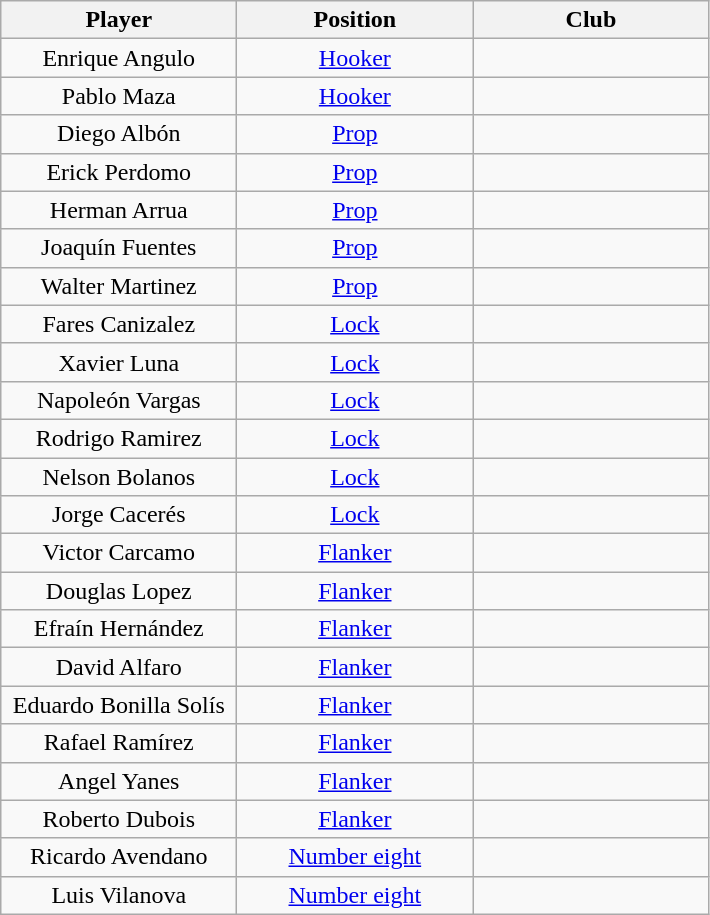<table class="wikitable" style="text-align:center">
<tr>
<th style="width:150px">Player</th>
<th style="width:150px">Position</th>
<th style="width:150px">Club</th>
</tr>
<tr>
<td>Enrique Angulo</td>
<td><a href='#'>Hooker</a></td>
<td></td>
</tr>
<tr>
<td>Pablo Maza</td>
<td><a href='#'>Hooker</a></td>
<td></td>
</tr>
<tr>
<td>Diego Albón</td>
<td><a href='#'>Prop</a></td>
<td></td>
</tr>
<tr>
<td>Erick Perdomo</td>
<td><a href='#'>Prop</a></td>
<td></td>
</tr>
<tr>
<td>Herman Arrua</td>
<td><a href='#'>Prop</a></td>
<td></td>
</tr>
<tr>
<td>Joaquín Fuentes</td>
<td><a href='#'>Prop</a></td>
<td></td>
</tr>
<tr>
<td>Walter Martinez</td>
<td><a href='#'>Prop</a></td>
<td></td>
</tr>
<tr>
<td>Fares Canizalez</td>
<td><a href='#'>Lock</a></td>
<td></td>
</tr>
<tr>
<td>Xavier Luna</td>
<td><a href='#'>Lock</a></td>
<td></td>
</tr>
<tr>
<td>Napoleón Vargas</td>
<td><a href='#'>Lock</a></td>
<td></td>
</tr>
<tr>
<td>Rodrigo Ramirez</td>
<td><a href='#'>Lock</a></td>
<td></td>
</tr>
<tr>
<td>Nelson Bolanos</td>
<td><a href='#'>Lock</a></td>
<td></td>
</tr>
<tr>
<td>Jorge Cacerés</td>
<td><a href='#'>Lock</a></td>
<td></td>
</tr>
<tr>
<td>Victor Carcamo</td>
<td><a href='#'>Flanker</a></td>
<td></td>
</tr>
<tr>
<td>Douglas Lopez</td>
<td><a href='#'>Flanker</a></td>
<td></td>
</tr>
<tr>
<td>Efraín Hernández</td>
<td><a href='#'>Flanker</a></td>
<td></td>
</tr>
<tr>
<td>David Alfaro</td>
<td><a href='#'>Flanker</a></td>
<td></td>
</tr>
<tr>
<td>Eduardo Bonilla Solís</td>
<td><a href='#'>Flanker</a></td>
<td></td>
</tr>
<tr>
<td>Rafael Ramírez</td>
<td><a href='#'>Flanker</a></td>
<td></td>
</tr>
<tr>
<td>Angel Yanes</td>
<td><a href='#'>Flanker</a></td>
<td></td>
</tr>
<tr>
<td>Roberto Dubois</td>
<td><a href='#'>Flanker</a></td>
<td></td>
</tr>
<tr>
<td>Ricardo Avendano</td>
<td><a href='#'>Number eight</a></td>
<td></td>
</tr>
<tr>
<td>Luis Vilanova</td>
<td><a href='#'>Number eight</a></td>
<td></td>
</tr>
</table>
